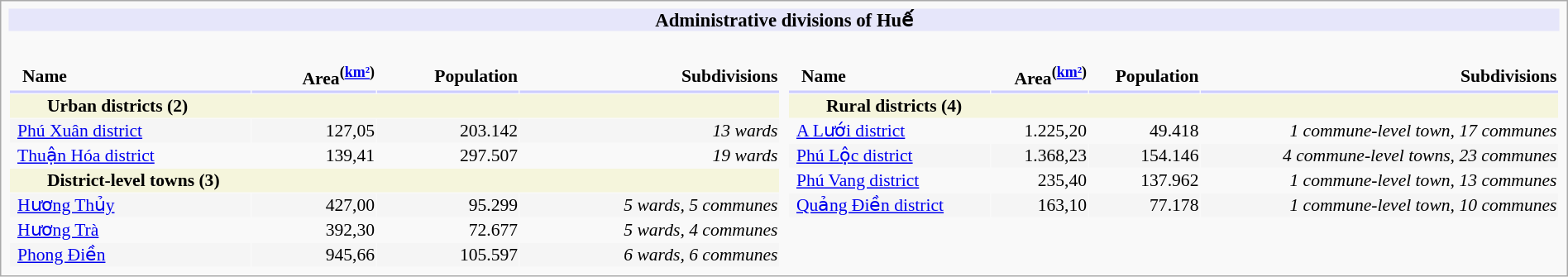<table cellpadding="0" cellspacing="6" width="100%" align="center" style="background: #f9f9f9; border: 1px #aaa solid; margin-top: 16px">
<tr>
<th colspan="4" style="background: #E6E6FA; font-size: 95%;">Administrative divisions of Huế</th>
</tr>
<tr>
<td width="50%" valign="top" style="background: #f9f9f9;"><br><table cellpadding="1" cellspacing="1" style="background: #f9f9f9; font-size: 90%; text-align: right;" width="100%">
<tr>
<th align="left" style="border-bottom: 2px solid #CCCCFF; padding-left: 10px; white-space:nowrap">Name</th>
<th style="border-bottom: 2px solid #CCCCFF;">Area<sup>(<a href='#'>km²</a>)</sup></th>
<th style="border-bottom: 2px solid #CCCCFF;">Population</th>
<th style="border-bottom: 2px solid #CCCCFF;">Subdivisions</th>
</tr>
<tr>
<th align="left" colspan="4" style="background: #F5F5DC; padding-left: 30px;"><strong>Urban districts (2)</strong></th>
</tr>
<tr bgcolor="#f5f5f5">
<td align="left" style="padding-left: 6px; white-space:nowrap"><a href='#'>Phú Xuân district</a></td>
<td>127,05</td>
<td>203.142</td>
<td><em>13 wards</em></td>
</tr>
<tr>
<td align="left" style="padding-left: 6px; white-space:nowrap"><a href='#'>Thuận Hóa district</a></td>
<td>139,41</td>
<td>297.507</td>
<td><em>19 wards</em></td>
</tr>
<tr>
<td align="left" colspan="4" style="background: #F5F5DC; padding-left: 30px;"><strong>District-level towns (3)</strong></td>
</tr>
<tr bgcolor="#f5f5f5">
<td align="left" style="padding-left: 6px; white-space:nowrap"><a href='#'>Hương Thủy</a></td>
<td>427,00</td>
<td>95.299</td>
<td><em>5 wards, 5 communes</em></td>
</tr>
<tr>
<td align="left" style="padding-left: 6px; white-space:nowrap"><a href='#'>Hương Trà</a></td>
<td>392,30</td>
<td>72.677</td>
<td><em>5 wards, 4 communes</em></td>
</tr>
<tr bgcolor="#f5f5f5">
<td align="left" style="padding-left: 6px; white-space:nowrap"><a href='#'>Phong Điền</a></td>
<td>945,66</td>
<td>105.597</td>
<td><em>6 wards, 6 communes</em></td>
</tr>
</table>
</td>
<td width="50%" valign="top" style="background: #f9f9f9;"><br><table cellpadding="1" cellspacing="1" style="background: #f9f9f9; font-size: 90%; text-align: right;" width="100%">
<tr>
<th align="left" style="border-bottom: 2px solid #CCCCFF; padding-left: 10px; white-space:nowrap">Name</th>
<th style="border-bottom: 2px solid #CCCCFF;">Area<sup>(<a href='#'>km²</a>)</sup></th>
<th style="border-bottom: 2px solid #CCCCFF;">Population</th>
<th style="border-bottom: 2px solid #CCCCFF;">Subdivisions</th>
</tr>
<tr>
<td align="left" colspan="4" style="background: #F5F5DC; padding-left: 30px;"><strong>Rural districts (4)</strong></td>
</tr>
<tr>
<td align="left" style="padding-left: 6px; white-space:nowrap"><a href='#'>A Lưới district</a></td>
<td>1.225,20</td>
<td>49.418</td>
<td><em>1 commune-level town, 17 communes</em></td>
</tr>
<tr bgcolor="#F5F5F5">
<td align="left" style="padding-left: 6px; white-space:nowrap"><a href='#'>Phú Lộc district</a></td>
<td>1.368,23</td>
<td>154.146</td>
<td><em>4 commune-level towns, 23 communes</em></td>
</tr>
<tr>
<td align="left" style="padding-left: 6px; white-space:nowrap"><a href='#'>Phú Vang district</a></td>
<td>235,40</td>
<td>137.962</td>
<td><em>1 commune-level town, 13 communes</em></td>
</tr>
<tr bgcolor="#F5F5F5">
<td align="left" style="padding-left: 6px; white-space:nowrap"><a href='#'>Quảng Điền district</a></td>
<td>163,10</td>
<td>77.178</td>
<td><em>1 commune-level town, 10 communes</em></td>
</tr>
</table>
</td>
</tr>
</table>
